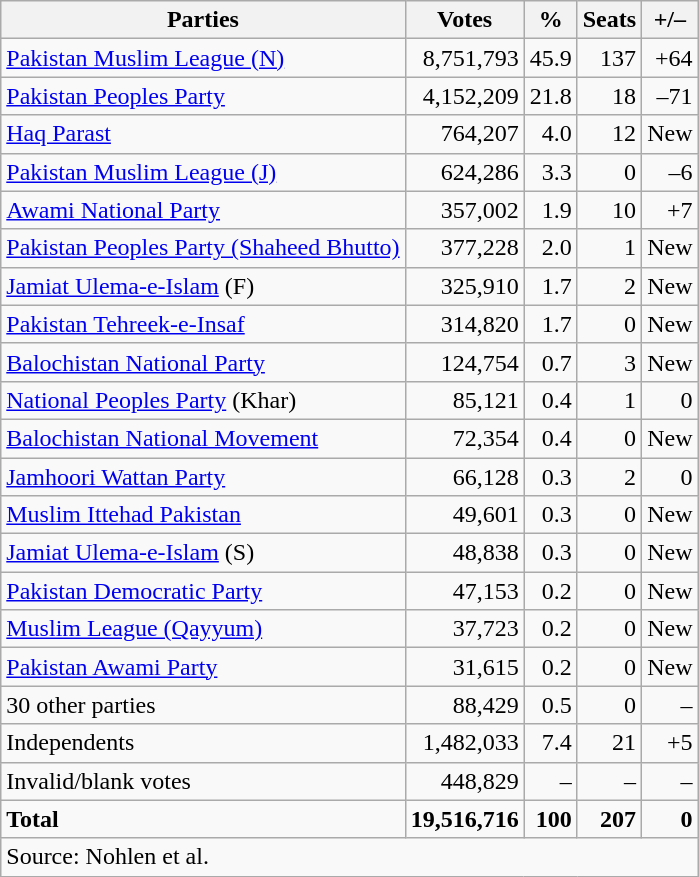<table class=wikitable style=text-align:right>
<tr>
<th>Parties</th>
<th>Votes</th>
<th>%</th>
<th>Seats</th>
<th>+/–</th>
</tr>
<tr>
<td align=left><a href='#'>Pakistan Muslim League (N)</a></td>
<td>8,751,793</td>
<td>45.9</td>
<td>137</td>
<td>+64</td>
</tr>
<tr>
<td align=left><a href='#'>Pakistan Peoples Party</a></td>
<td>4,152,209</td>
<td>21.8</td>
<td>18</td>
<td>–71</td>
</tr>
<tr>
<td align=left><a href='#'>Haq Parast</a></td>
<td>764,207</td>
<td>4.0</td>
<td>12</td>
<td>New</td>
</tr>
<tr>
<td align=left><a href='#'>Pakistan Muslim League (J)</a></td>
<td>624,286</td>
<td>3.3</td>
<td>0</td>
<td>–6</td>
</tr>
<tr>
<td align=left><a href='#'>Awami National Party</a></td>
<td>357,002</td>
<td>1.9</td>
<td>10</td>
<td>+7</td>
</tr>
<tr>
<td align=left><a href='#'>Pakistan Peoples Party (Shaheed Bhutto)</a></td>
<td>377,228</td>
<td>2.0</td>
<td>1</td>
<td>New</td>
</tr>
<tr>
<td align=left><a href='#'>Jamiat Ulema-e-Islam</a> (F)</td>
<td>325,910</td>
<td>1.7</td>
<td>2</td>
<td>New</td>
</tr>
<tr>
<td align=left><a href='#'>Pakistan Tehreek-e-Insaf</a></td>
<td>314,820</td>
<td>1.7</td>
<td>0</td>
<td>New</td>
</tr>
<tr>
<td align=left><a href='#'>Balochistan National Party</a></td>
<td>124,754</td>
<td>0.7</td>
<td>3</td>
<td>New</td>
</tr>
<tr>
<td align=left><a href='#'>National Peoples Party</a> (Khar)</td>
<td>85,121</td>
<td>0.4</td>
<td>1</td>
<td>0</td>
</tr>
<tr>
<td align=left><a href='#'>Balochistan National Movement</a></td>
<td>72,354</td>
<td>0.4</td>
<td>0</td>
<td>New</td>
</tr>
<tr>
<td align=left><a href='#'>Jamhoori Wattan Party</a></td>
<td>66,128</td>
<td>0.3</td>
<td>2</td>
<td>0</td>
</tr>
<tr>
<td align=left><a href='#'>Muslim Ittehad Pakistan</a></td>
<td>49,601</td>
<td>0.3</td>
<td>0</td>
<td>New</td>
</tr>
<tr>
<td align=left><a href='#'>Jamiat Ulema-e-Islam</a> (S)</td>
<td>48,838</td>
<td>0.3</td>
<td>0</td>
<td>New</td>
</tr>
<tr>
<td align=left><a href='#'>Pakistan Democratic Party</a></td>
<td>47,153</td>
<td>0.2</td>
<td>0</td>
<td>New</td>
</tr>
<tr>
<td align=left><a href='#'>Muslim League (Qayyum)</a></td>
<td>37,723</td>
<td>0.2</td>
<td>0</td>
<td>New</td>
</tr>
<tr>
<td align=left><a href='#'>Pakistan Awami Party</a></td>
<td>31,615</td>
<td>0.2</td>
<td>0</td>
<td>New</td>
</tr>
<tr>
<td align=left>30 other parties</td>
<td>88,429</td>
<td>0.5</td>
<td>0</td>
<td>–</td>
</tr>
<tr>
<td align=left>Independents</td>
<td>1,482,033</td>
<td>7.4</td>
<td>21</td>
<td>+5</td>
</tr>
<tr>
<td align=left>Invalid/blank votes</td>
<td>448,829</td>
<td>–</td>
<td>–</td>
<td>–</td>
</tr>
<tr>
<td align=left><strong>Total</strong></td>
<td><strong>19,516,716</strong></td>
<td><strong>100</strong></td>
<td><strong>207</strong></td>
<td><strong>0</strong></td>
</tr>
<tr>
<td align=left colspan=5>Source: Nohlen et al.</td>
</tr>
</table>
